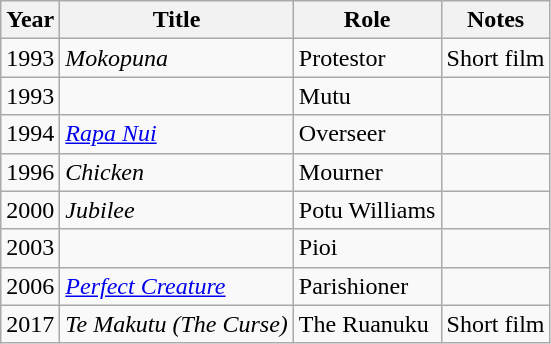<table class="wikitable sortable">
<tr>
<th>Year</th>
<th>Title</th>
<th>Role</th>
<th class="unsortable">Notes</th>
</tr>
<tr>
<td>1993</td>
<td><em>Mokopuna</em></td>
<td>Protestor</td>
<td>Short film</td>
</tr>
<tr>
<td>1993</td>
<td><em></em></td>
<td>Mutu</td>
<td></td>
</tr>
<tr>
<td>1994</td>
<td><em><a href='#'>Rapa Nui</a></em></td>
<td>Overseer</td>
<td></td>
</tr>
<tr>
<td>1996</td>
<td><em>Chicken</em></td>
<td>Mourner</td>
<td></td>
</tr>
<tr>
<td>2000</td>
<td><em>Jubilee</em></td>
<td>Potu Williams</td>
<td></td>
</tr>
<tr>
<td>2003</td>
<td><em></em></td>
<td>Pioi</td>
<td></td>
</tr>
<tr>
<td>2006</td>
<td><em><a href='#'>Perfect Creature</a></em></td>
<td>Parishioner</td>
<td></td>
</tr>
<tr>
<td>2017</td>
<td><em>Te Makutu (The Curse)</em></td>
<td>The Ruanuku</td>
<td>Short film</td>
</tr>
</table>
